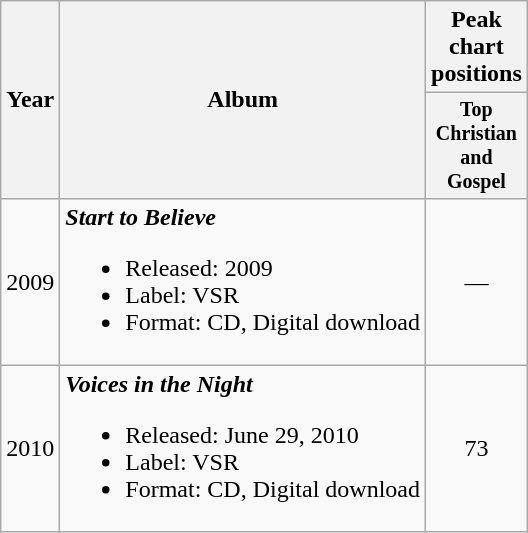<table class="wikitable" style="text-align:center;">
<tr>
<th rowspan="2">Year</th>
<th rowspan="2">Album</th>
<th colspan="1">Peak chart positions</th>
</tr>
<tr style="font-size:smaller;">
<th width="40">Top Christian and Gospel</th>
</tr>
<tr>
<td>2009</td>
<td align="left"><strong><em>Start to Believe</em></strong><br><ul><li>Released: 2009</li><li>Label: VSR</li><li>Format: CD, Digital download</li></ul></td>
<td>—</td>
</tr>
<tr>
<td>2010</td>
<td align="left"><strong><em>Voices in the Night</em></strong><br><ul><li>Released: June 29, 2010</li><li>Label: VSR</li><li>Format: CD, Digital download</li></ul></td>
<td>73</td>
</tr>
</table>
